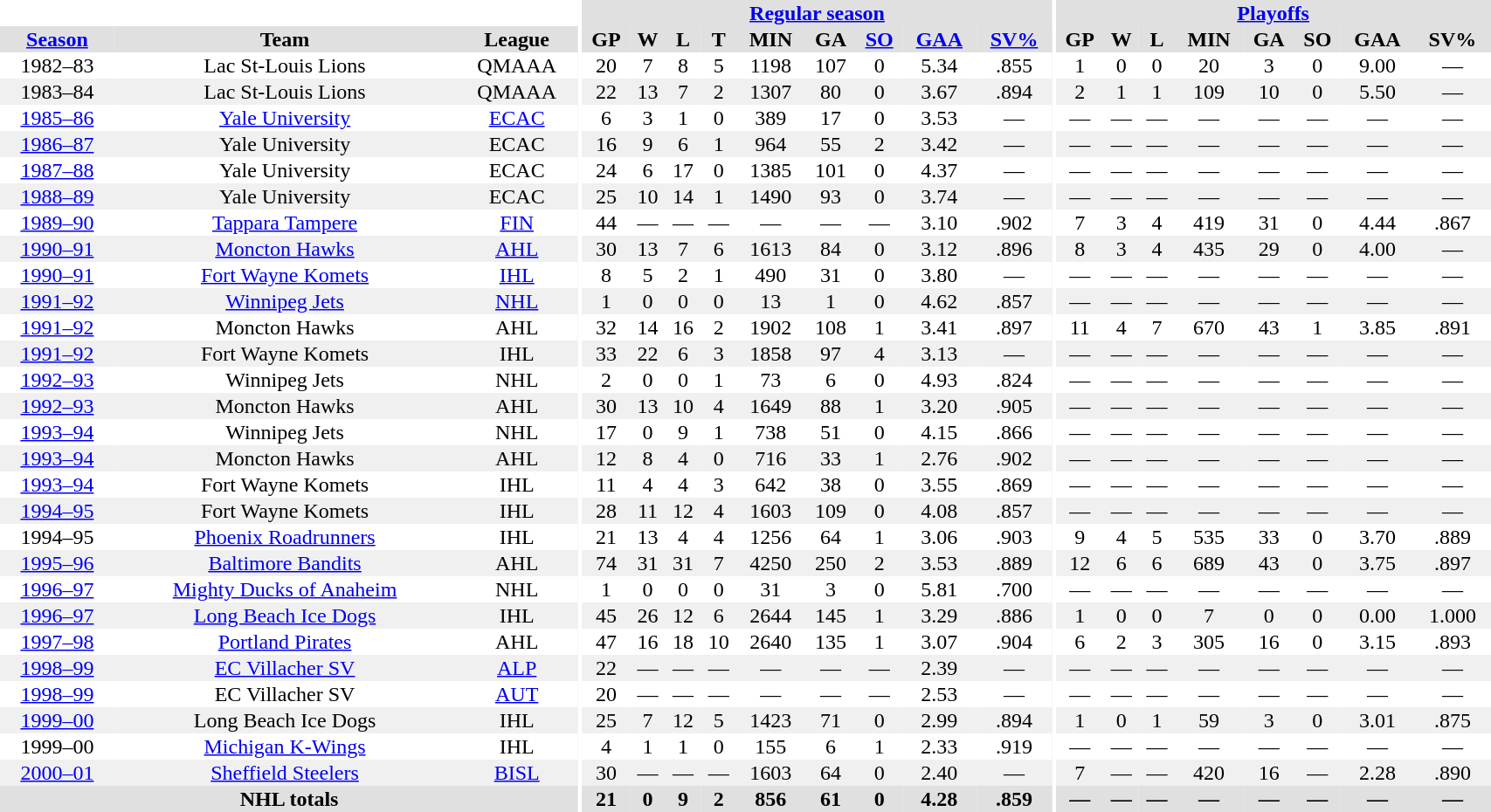<table border="0" cellpadding="1" cellspacing="0" style="width:90%; text-align:center;">
<tr bgcolor="#e0e0e0">
<th colspan="3" bgcolor="#ffffff"></th>
<th rowspan="99" bgcolor="#ffffff"></th>
<th colspan="9" bgcolor="#e0e0e0"><a href='#'>Regular season</a></th>
<th rowspan="99" bgcolor="#ffffff"></th>
<th colspan="8" bgcolor="#e0e0e0"><a href='#'>Playoffs</a></th>
</tr>
<tr bgcolor="#e0e0e0">
<th><a href='#'>Season</a></th>
<th>Team</th>
<th>League</th>
<th>GP</th>
<th>W</th>
<th>L</th>
<th>T</th>
<th>MIN</th>
<th>GA</th>
<th><a href='#'>SO</a></th>
<th><a href='#'>GAA</a></th>
<th><a href='#'>SV%</a></th>
<th>GP</th>
<th>W</th>
<th>L</th>
<th>MIN</th>
<th>GA</th>
<th>SO</th>
<th>GAA</th>
<th>SV%</th>
</tr>
<tr>
<td>1982–83</td>
<td>Lac St-Louis Lions</td>
<td>QMAAA</td>
<td>20</td>
<td>7</td>
<td>8</td>
<td>5</td>
<td>1198</td>
<td>107</td>
<td>0</td>
<td>5.34</td>
<td>.855</td>
<td>1</td>
<td>0</td>
<td>0</td>
<td>20</td>
<td>3</td>
<td>0</td>
<td>9.00</td>
<td>—</td>
</tr>
<tr bgcolor="#f0f0f0">
<td>1983–84</td>
<td>Lac St-Louis Lions</td>
<td>QMAAA</td>
<td>22</td>
<td>13</td>
<td>7</td>
<td>2</td>
<td>1307</td>
<td>80</td>
<td>0</td>
<td>3.67</td>
<td>.894</td>
<td>2</td>
<td>1</td>
<td>1</td>
<td>109</td>
<td>10</td>
<td>0</td>
<td>5.50</td>
<td>—</td>
</tr>
<tr>
<td><a href='#'>1985–86</a></td>
<td><a href='#'>Yale University</a></td>
<td><a href='#'>ECAC</a></td>
<td>6</td>
<td>3</td>
<td>1</td>
<td>0</td>
<td>389</td>
<td>17</td>
<td>0</td>
<td>3.53</td>
<td>—</td>
<td>—</td>
<td>—</td>
<td>—</td>
<td>—</td>
<td>—</td>
<td>—</td>
<td>—</td>
<td>—</td>
</tr>
<tr bgcolor="#f0f0f0">
<td><a href='#'>1986–87</a></td>
<td>Yale University</td>
<td>ECAC</td>
<td>16</td>
<td>9</td>
<td>6</td>
<td>1</td>
<td>964</td>
<td>55</td>
<td>2</td>
<td>3.42</td>
<td>—</td>
<td>—</td>
<td>—</td>
<td>—</td>
<td>—</td>
<td>—</td>
<td>—</td>
<td>—</td>
<td>—</td>
</tr>
<tr>
<td><a href='#'>1987–88</a></td>
<td>Yale University</td>
<td>ECAC</td>
<td>24</td>
<td>6</td>
<td>17</td>
<td>0</td>
<td>1385</td>
<td>101</td>
<td>0</td>
<td>4.37</td>
<td>—</td>
<td>—</td>
<td>—</td>
<td>—</td>
<td>—</td>
<td>—</td>
<td>—</td>
<td>—</td>
<td>—</td>
</tr>
<tr bgcolor="#f0f0f0">
<td><a href='#'>1988–89</a></td>
<td>Yale University</td>
<td>ECAC</td>
<td>25</td>
<td>10</td>
<td>14</td>
<td>1</td>
<td>1490</td>
<td>93</td>
<td>0</td>
<td>3.74</td>
<td>—</td>
<td>—</td>
<td>—</td>
<td>—</td>
<td>—</td>
<td>—</td>
<td>—</td>
<td>—</td>
<td>—</td>
</tr>
<tr>
<td><a href='#'>1989–90</a></td>
<td><a href='#'>Tappara Tampere</a></td>
<td><a href='#'>FIN</a></td>
<td>44</td>
<td>—</td>
<td>—</td>
<td>—</td>
<td>—</td>
<td>—</td>
<td>—</td>
<td>3.10</td>
<td>.902</td>
<td>7</td>
<td>3</td>
<td>4</td>
<td>419</td>
<td>31</td>
<td>0</td>
<td>4.44</td>
<td>.867</td>
</tr>
<tr bgcolor="#f0f0f0">
<td><a href='#'>1990–91</a></td>
<td><a href='#'>Moncton Hawks</a></td>
<td><a href='#'>AHL</a></td>
<td>30</td>
<td>13</td>
<td>7</td>
<td>6</td>
<td>1613</td>
<td>84</td>
<td>0</td>
<td>3.12</td>
<td>.896</td>
<td>8</td>
<td>3</td>
<td>4</td>
<td>435</td>
<td>29</td>
<td>0</td>
<td>4.00</td>
<td>—</td>
</tr>
<tr>
<td><a href='#'>1990–91</a></td>
<td><a href='#'>Fort Wayne Komets</a></td>
<td><a href='#'>IHL</a></td>
<td>8</td>
<td>5</td>
<td>2</td>
<td>1</td>
<td>490</td>
<td>31</td>
<td>0</td>
<td>3.80</td>
<td>—</td>
<td>—</td>
<td>—</td>
<td>—</td>
<td>—</td>
<td>—</td>
<td>—</td>
<td>—</td>
<td>—</td>
</tr>
<tr bgcolor="#f0f0f0">
<td><a href='#'>1991–92</a></td>
<td><a href='#'>Winnipeg Jets</a></td>
<td><a href='#'>NHL</a></td>
<td>1</td>
<td>0</td>
<td>0</td>
<td>0</td>
<td>13</td>
<td>1</td>
<td>0</td>
<td>4.62</td>
<td>.857</td>
<td>—</td>
<td>—</td>
<td>—</td>
<td>—</td>
<td>—</td>
<td>—</td>
<td>—</td>
<td>—</td>
</tr>
<tr>
<td><a href='#'>1991–92</a></td>
<td>Moncton Hawks</td>
<td>AHL</td>
<td>32</td>
<td>14</td>
<td>16</td>
<td>2</td>
<td>1902</td>
<td>108</td>
<td>1</td>
<td>3.41</td>
<td>.897</td>
<td>11</td>
<td>4</td>
<td>7</td>
<td>670</td>
<td>43</td>
<td>1</td>
<td>3.85</td>
<td>.891</td>
</tr>
<tr bgcolor="#f0f0f0">
<td><a href='#'>1991–92</a></td>
<td>Fort Wayne Komets</td>
<td>IHL</td>
<td>33</td>
<td>22</td>
<td>6</td>
<td>3</td>
<td>1858</td>
<td>97</td>
<td>4</td>
<td>3.13</td>
<td>—</td>
<td>—</td>
<td>—</td>
<td>—</td>
<td>—</td>
<td>—</td>
<td>—</td>
<td>—</td>
<td>—</td>
</tr>
<tr>
<td><a href='#'>1992–93</a></td>
<td>Winnipeg Jets</td>
<td>NHL</td>
<td>2</td>
<td>0</td>
<td>0</td>
<td>1</td>
<td>73</td>
<td>6</td>
<td>0</td>
<td>4.93</td>
<td>.824</td>
<td>—</td>
<td>—</td>
<td>—</td>
<td>—</td>
<td>—</td>
<td>—</td>
<td>—</td>
<td>—</td>
</tr>
<tr bgcolor="#f0f0f0">
<td><a href='#'>1992–93</a></td>
<td>Moncton Hawks</td>
<td>AHL</td>
<td>30</td>
<td>13</td>
<td>10</td>
<td>4</td>
<td>1649</td>
<td>88</td>
<td>1</td>
<td>3.20</td>
<td>.905</td>
<td>—</td>
<td>—</td>
<td>—</td>
<td>—</td>
<td>—</td>
<td>—</td>
<td>—</td>
<td>—</td>
</tr>
<tr>
<td><a href='#'>1993–94</a></td>
<td>Winnipeg Jets</td>
<td>NHL</td>
<td>17</td>
<td>0</td>
<td>9</td>
<td>1</td>
<td>738</td>
<td>51</td>
<td>0</td>
<td>4.15</td>
<td>.866</td>
<td>—</td>
<td>—</td>
<td>—</td>
<td>—</td>
<td>—</td>
<td>—</td>
<td>—</td>
<td>—</td>
</tr>
<tr bgcolor="#f0f0f0">
<td><a href='#'>1993–94</a></td>
<td>Moncton Hawks</td>
<td>AHL</td>
<td>12</td>
<td>8</td>
<td>4</td>
<td>0</td>
<td>716</td>
<td>33</td>
<td>1</td>
<td>2.76</td>
<td>.902</td>
<td>—</td>
<td>—</td>
<td>—</td>
<td>—</td>
<td>—</td>
<td>—</td>
<td>—</td>
<td>—</td>
</tr>
<tr>
<td><a href='#'>1993–94</a></td>
<td>Fort Wayne Komets</td>
<td>IHL</td>
<td>11</td>
<td>4</td>
<td>4</td>
<td>3</td>
<td>642</td>
<td>38</td>
<td>0</td>
<td>3.55</td>
<td>.869</td>
<td>—</td>
<td>—</td>
<td>—</td>
<td>—</td>
<td>—</td>
<td>—</td>
<td>—</td>
<td>—</td>
</tr>
<tr bgcolor="#f0f0f0">
<td><a href='#'>1994–95</a></td>
<td>Fort Wayne Komets</td>
<td>IHL</td>
<td>28</td>
<td>11</td>
<td>12</td>
<td>4</td>
<td>1603</td>
<td>109</td>
<td>0</td>
<td>4.08</td>
<td>.857</td>
<td>—</td>
<td>—</td>
<td>—</td>
<td>—</td>
<td>—</td>
<td>—</td>
<td>—</td>
<td>—</td>
</tr>
<tr>
<td>1994–95</td>
<td><a href='#'>Phoenix Roadrunners</a></td>
<td>IHL</td>
<td>21</td>
<td>13</td>
<td>4</td>
<td>4</td>
<td>1256</td>
<td>64</td>
<td>1</td>
<td>3.06</td>
<td>.903</td>
<td>9</td>
<td>4</td>
<td>5</td>
<td>535</td>
<td>33</td>
<td>0</td>
<td>3.70</td>
<td>.889</td>
</tr>
<tr bgcolor="#f0f0f0">
<td><a href='#'>1995–96</a></td>
<td><a href='#'>Baltimore Bandits</a></td>
<td>AHL</td>
<td>74</td>
<td>31</td>
<td>31</td>
<td>7</td>
<td>4250</td>
<td>250</td>
<td>2</td>
<td>3.53</td>
<td>.889</td>
<td>12</td>
<td>6</td>
<td>6</td>
<td>689</td>
<td>43</td>
<td>0</td>
<td>3.75</td>
<td>.897</td>
</tr>
<tr>
<td><a href='#'>1996–97</a></td>
<td><a href='#'>Mighty Ducks of Anaheim</a></td>
<td>NHL</td>
<td>1</td>
<td>0</td>
<td>0</td>
<td>0</td>
<td>31</td>
<td>3</td>
<td>0</td>
<td>5.81</td>
<td>.700</td>
<td>—</td>
<td>—</td>
<td>—</td>
<td>—</td>
<td>—</td>
<td>—</td>
<td>—</td>
<td>—</td>
</tr>
<tr bgcolor="#f0f0f0">
<td><a href='#'>1996–97</a></td>
<td><a href='#'>Long Beach Ice Dogs</a></td>
<td>IHL</td>
<td>45</td>
<td>26</td>
<td>12</td>
<td>6</td>
<td>2644</td>
<td>145</td>
<td>1</td>
<td>3.29</td>
<td>.886</td>
<td>1</td>
<td>0</td>
<td>0</td>
<td>7</td>
<td>0</td>
<td>0</td>
<td>0.00</td>
<td>1.000</td>
</tr>
<tr>
<td><a href='#'>1997–98</a></td>
<td><a href='#'>Portland Pirates</a></td>
<td>AHL</td>
<td>47</td>
<td>16</td>
<td>18</td>
<td>10</td>
<td>2640</td>
<td>135</td>
<td>1</td>
<td>3.07</td>
<td>.904</td>
<td>6</td>
<td>2</td>
<td>3</td>
<td>305</td>
<td>16</td>
<td>0</td>
<td>3.15</td>
<td>.893</td>
</tr>
<tr bgcolor="#f0f0f0">
<td><a href='#'>1998–99</a></td>
<td><a href='#'>EC Villacher SV</a></td>
<td><a href='#'>ALP</a></td>
<td>22</td>
<td>—</td>
<td>—</td>
<td>—</td>
<td>—</td>
<td>—</td>
<td>—</td>
<td>2.39</td>
<td>—</td>
<td>—</td>
<td>—</td>
<td>—</td>
<td>—</td>
<td>—</td>
<td>—</td>
<td>—</td>
<td>—</td>
</tr>
<tr>
<td><a href='#'>1998–99</a></td>
<td>EC Villacher SV</td>
<td><a href='#'>AUT</a></td>
<td>20</td>
<td>—</td>
<td>—</td>
<td>—</td>
<td>—</td>
<td>—</td>
<td>—</td>
<td>2.53</td>
<td>—</td>
<td>—</td>
<td>—</td>
<td>—</td>
<td>—</td>
<td>—</td>
<td>—</td>
<td>—</td>
<td>—</td>
</tr>
<tr bgcolor="#f0f0f0">
<td><a href='#'>1999–00</a></td>
<td>Long Beach Ice Dogs</td>
<td>IHL</td>
<td>25</td>
<td>7</td>
<td>12</td>
<td>5</td>
<td>1423</td>
<td>71</td>
<td>0</td>
<td>2.99</td>
<td>.894</td>
<td>1</td>
<td>0</td>
<td>1</td>
<td>59</td>
<td>3</td>
<td>0</td>
<td>3.01</td>
<td>.875</td>
</tr>
<tr>
<td>1999–00</td>
<td><a href='#'>Michigan K-Wings</a></td>
<td>IHL</td>
<td>4</td>
<td>1</td>
<td>1</td>
<td>0</td>
<td>155</td>
<td>6</td>
<td>1</td>
<td>2.33</td>
<td>.919</td>
<td>—</td>
<td>—</td>
<td>—</td>
<td>—</td>
<td>—</td>
<td>—</td>
<td>—</td>
<td>—</td>
</tr>
<tr bgcolor="#f0f0f0">
<td><a href='#'>2000–01</a></td>
<td><a href='#'>Sheffield Steelers</a></td>
<td><a href='#'>BISL</a></td>
<td>30</td>
<td>—</td>
<td>—</td>
<td>—</td>
<td>1603</td>
<td>64</td>
<td>0</td>
<td>2.40</td>
<td>—</td>
<td>7</td>
<td>—</td>
<td>—</td>
<td>420</td>
<td>16</td>
<td>—</td>
<td>2.28</td>
<td>.890</td>
</tr>
<tr bgcolor="#e0e0e0">
<th colspan=3>NHL totals</th>
<th>21</th>
<th>0</th>
<th>9</th>
<th>2</th>
<th>856</th>
<th>61</th>
<th>0</th>
<th>4.28</th>
<th>.859</th>
<th>—</th>
<th>—</th>
<th>—</th>
<th>—</th>
<th>—</th>
<th>—</th>
<th>—</th>
<th>—</th>
</tr>
</table>
